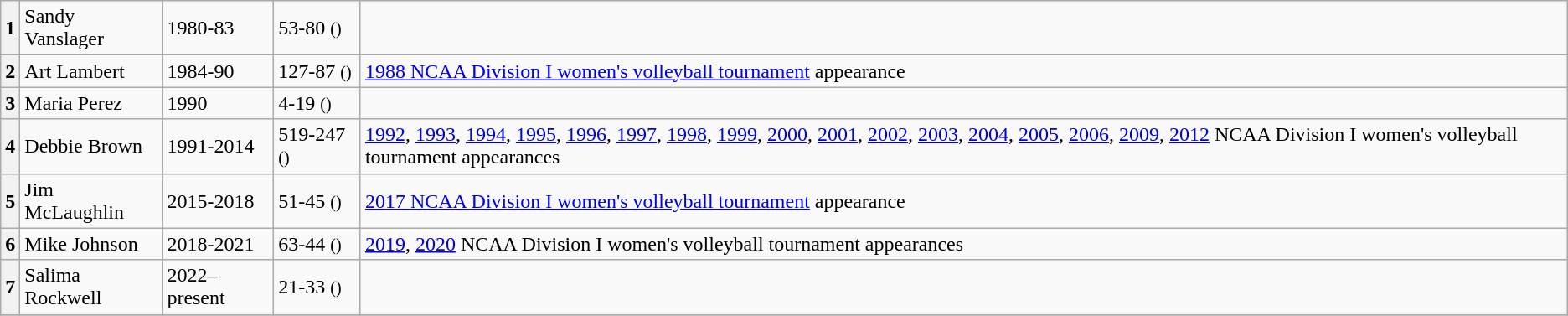<table class="wikitable">
<tr>
<th>1</th>
<td>Sandy Vanslager</td>
<td>1980-83</td>
<td>53-80 <small>()</small></td>
<td></td>
</tr>
<tr>
<th>2</th>
<td>Art Lambert</td>
<td>1984-90</td>
<td>127-87 <small>()</small></td>
<td><a href='#'>1988 NCAA Division I women's volleyball tournament</a> appearance</td>
</tr>
<tr>
<th>3</th>
<td>Maria Perez</td>
<td>1990</td>
<td>4-19 <small>()</small></td>
<td></td>
</tr>
<tr>
<th>4</th>
<td>Debbie Brown</td>
<td>1991-2014</td>
<td>519-247 <small>()</small></td>
<td><a href='#'>1992</a>, <a href='#'>1993</a>, <a href='#'>1994</a>, <a href='#'>1995</a>, <a href='#'>1996</a>, <a href='#'>1997</a>, <a href='#'>1998</a>, <a href='#'>1999</a>, <a href='#'>2000</a>, <a href='#'>2001</a>, <a href='#'>2002</a>, <a href='#'>2003</a>, <a href='#'>2004</a>, <a href='#'>2005</a>, <a href='#'>2006</a>, <a href='#'>2009</a>, <a href='#'>2012</a> NCAA Division I women's volleyball tournament appearances</td>
</tr>
<tr>
<th>5</th>
<td>Jim McLaughlin</td>
<td>2015-2018</td>
<td>51-45 <small>()</small></td>
<td><a href='#'>2017 NCAA Division I women's volleyball tournament</a> appearance</td>
</tr>
<tr>
<th>6</th>
<td>Mike Johnson</td>
<td>2018-2021</td>
<td>63-44 <small>()</small></td>
<td><a href='#'>2019</a>, <a href='#'>2020</a> NCAA Division I women's volleyball tournament appearances</td>
</tr>
<tr>
<th>7</th>
<td>Salima Rockwell</td>
<td>2022–present</td>
<td>21-33 <small>()</small></td>
<td></td>
</tr>
<tr>
</tr>
</table>
